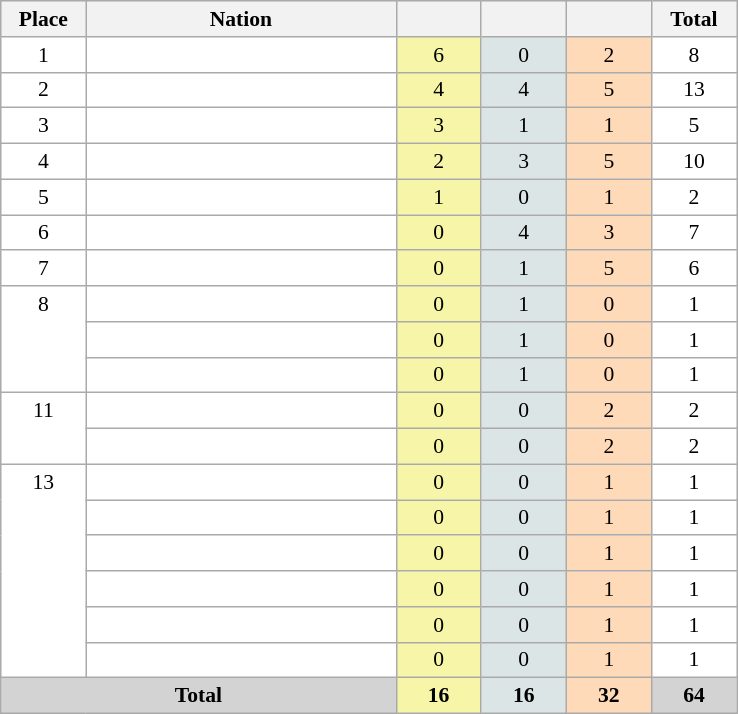<table class=wikitable style="border:1px solid #AAAAAA;font-size:90%">
<tr bgcolor="#EFEFEF">
<th width=50>Place</th>
<th width=200>Nation</th>
<th width=50></th>
<th width=50></th>
<th width=50></th>
<th width=50>Total</th>
</tr>
<tr align="center" valign="top" bgcolor="#FFFFFF">
<td>1</td>
<td align="left"></td>
<td style="background:#F7F6A8;">6</td>
<td style="background:#DCE5E5;">0</td>
<td style="background:#FFDAB9;">2</td>
<td>8</td>
</tr>
<tr align="center" valign="top" bgcolor="#FFFFFF">
<td>2</td>
<td align="left"></td>
<td style="background:#F7F6A8;">4</td>
<td style="background:#DCE5E5;">4</td>
<td style="background:#FFDAB9;">5</td>
<td>13</td>
</tr>
<tr align="center" valign="top" bgcolor="#FFFFFF">
<td>3</td>
<td align="left"></td>
<td style="background:#F7F6A8;">3</td>
<td style="background:#DCE5E5;">1</td>
<td style="background:#FFDAB9;">1</td>
<td>5</td>
</tr>
<tr align="center" valign="top" bgcolor="#FFFFFF">
<td>4</td>
<td align="left"></td>
<td style="background:#F7F6A8;">2</td>
<td style="background:#DCE5E5;">3</td>
<td style="background:#FFDAB9;">5</td>
<td>10</td>
</tr>
<tr align="center" valign="top" bgcolor="#FFFFFF">
<td>5</td>
<td align="left"></td>
<td style="background:#F7F6A8;">1</td>
<td style="background:#DCE5E5;">0</td>
<td style="background:#FFDAB9;">1</td>
<td>2</td>
</tr>
<tr align="center" valign="top" bgcolor="#FFFFFF">
<td>6</td>
<td align="left"></td>
<td style="background:#F7F6A8;">0</td>
<td style="background:#DCE5E5;">4</td>
<td style="background:#FFDAB9;">3</td>
<td>7</td>
</tr>
<tr align="center" valign="top" bgcolor="#FFFFFF">
<td>7</td>
<td align="left"></td>
<td style="background:#F7F6A8;">0</td>
<td style="background:#DCE5E5;">1</td>
<td style="background:#FFDAB9;">5</td>
<td>6</td>
</tr>
<tr align="center" valign="top" bgcolor="#FFFFFF">
<td rowspan="3" valign="center">8</td>
<td align="left"></td>
<td style="background:#F7F6A8;">0</td>
<td style="background:#DCE5E5;">1</td>
<td style="background:#FFDAB9;">0</td>
<td>1</td>
</tr>
<tr align="center" valign="top" bgcolor="#FFFFFF">
<td align="left"></td>
<td style="background:#F7F6A8;">0</td>
<td style="background:#DCE5E5;">1</td>
<td style="background:#FFDAB9;">0</td>
<td>1</td>
</tr>
<tr align="center" valign="top" bgcolor="#FFFFFF">
<td align="left"></td>
<td style="background:#F7F6A8;">0</td>
<td style="background:#DCE5E5;">1</td>
<td style="background:#FFDAB9;">0</td>
<td>1</td>
</tr>
<tr align="center" valign="top" bgcolor="#FFFFFF">
<td rowspan="2" valign="center">11</td>
<td align="left"></td>
<td style="background:#F7F6A8;">0</td>
<td style="background:#DCE5E5;">0</td>
<td style="background:#FFDAB9;">2</td>
<td>2</td>
</tr>
<tr align="center" valign="top" bgcolor="#FFFFFF">
<td align="left"></td>
<td style="background:#F7F6A8;">0</td>
<td style="background:#DCE5E5;">0</td>
<td style="background:#FFDAB9;">2</td>
<td>2</td>
</tr>
<tr align="center" valign="top" bgcolor="#FFFFFF">
<td rowspan="6" valign="center">13</td>
<td align="left"></td>
<td style="background:#F7F6A8;">0</td>
<td style="background:#DCE5E5;">0</td>
<td style="background:#FFDAB9;">1</td>
<td>1</td>
</tr>
<tr align="center" valign="top" bgcolor="#FFFFFF">
<td align="left"></td>
<td style="background:#F7F6A8;">0</td>
<td style="background:#DCE5E5;">0</td>
<td style="background:#FFDAB9;">1</td>
<td>1</td>
</tr>
<tr align="center" valign="top" bgcolor="#FFFFFF">
<td align="left"></td>
<td style="background:#F7F6A8;">0</td>
<td style="background:#DCE5E5;">0</td>
<td style="background:#FFDAB9;">1</td>
<td>1</td>
</tr>
<tr align="center" valign="top" bgcolor="#FFFFFF">
<td align="left"></td>
<td style="background:#F7F6A8;">0</td>
<td style="background:#DCE5E5;">0</td>
<td style="background:#FFDAB9;">1</td>
<td>1</td>
</tr>
<tr align="center" valign="top" bgcolor="#FFFFFF">
<td align="left"></td>
<td style="background:#F7F6A8;">0</td>
<td style="background:#DCE5E5;">0</td>
<td style="background:#FFDAB9;">1</td>
<td>1</td>
</tr>
<tr align="center" valign="top" bgcolor="#FFFFFF">
<td align="left"></td>
<td style="background:#F7F6A8;">0</td>
<td style="background:#DCE5E5;">0</td>
<td style="background:#FFDAB9;">1</td>
<td>1</td>
</tr>
<tr align="center">
<td colspan="2" bgcolor=D3D3D3><strong>Total</strong></td>
<td style="background:#F7F6A8;"><strong>16</strong></td>
<td style="background:#DCE5E5;"><strong>16</strong></td>
<td style="background:#FFDAB9;"><strong>32</strong></td>
<td bgcolor=D3D3D3><strong>64</strong></td>
</tr>
</table>
